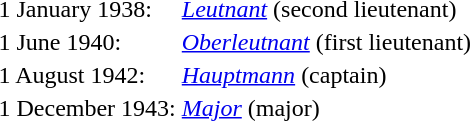<table>
<tr>
<td>1 January 1938:</td>
<td><em><a href='#'>Leutnant</a></em> (second lieutenant)</td>
</tr>
<tr>
<td>1 June 1940:</td>
<td><em><a href='#'>Oberleutnant</a></em> (first lieutenant)</td>
</tr>
<tr>
<td>1 August 1942:</td>
<td><em><a href='#'>Hauptmann</a></em> (captain)</td>
</tr>
<tr>
<td>1 December 1943:</td>
<td><em><a href='#'>Major</a></em> (major)</td>
</tr>
</table>
